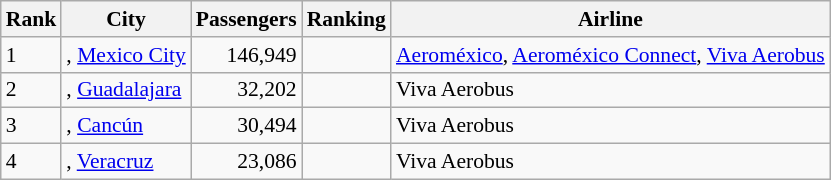<table class="wikitable" style="font-size: 90%" width= align=>
<tr>
<th>Rank</th>
<th>City</th>
<th>Passengers</th>
<th>Ranking</th>
<th>Airline</th>
</tr>
<tr>
<td>1</td>
<td>, <a href='#'>Mexico City</a></td>
<td align="right">146,949</td>
<td align="center"></td>
<td><a href='#'>Aeroméxico</a>, <a href='#'>Aeroméxico Connect</a>, <a href='#'>Viva Aerobus</a></td>
</tr>
<tr>
<td>2</td>
<td>, <a href='#'>Guadalajara</a></td>
<td align="right">32,202</td>
<td align="center"></td>
<td>Viva Aerobus</td>
</tr>
<tr>
<td>3</td>
<td>, <a href='#'>Cancún</a></td>
<td align="right">30,494</td>
<td align="center"></td>
<td>Viva Aerobus</td>
</tr>
<tr>
<td>4</td>
<td>, <a href='#'>Veracruz</a></td>
<td align="right">23,086</td>
<td align="center"></td>
<td>Viva Aerobus</td>
</tr>
</table>
